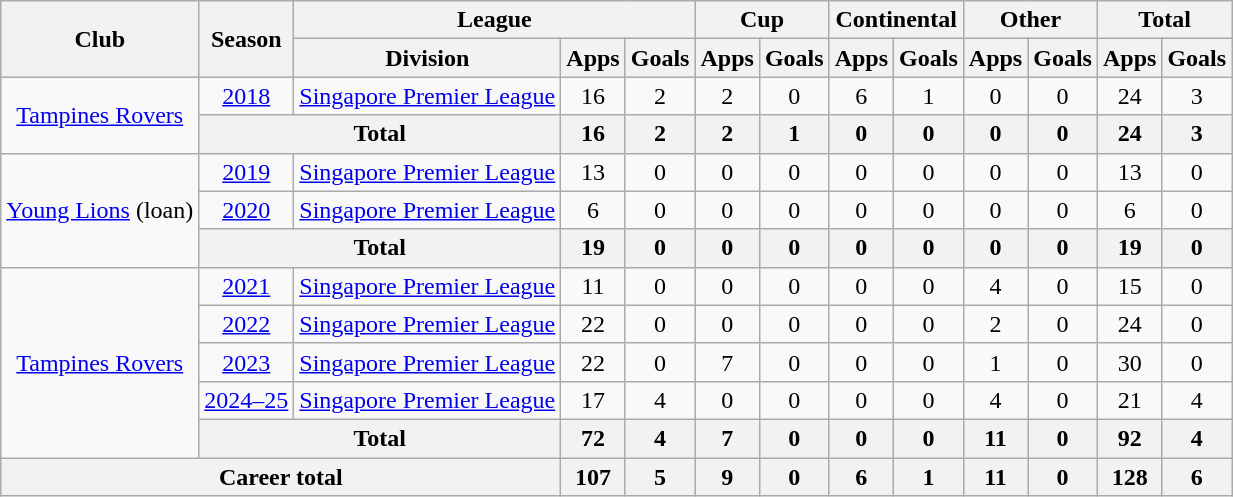<table class="wikitable" style="text-align: center">
<tr>
<th rowspan="2">Club</th>
<th rowspan="2">Season</th>
<th colspan="3">League</th>
<th colspan="2">Cup</th>
<th colspan="2">Continental</th>
<th colspan="2">Other</th>
<th colspan="2">Total</th>
</tr>
<tr>
<th>Division</th>
<th>Apps</th>
<th>Goals</th>
<th>Apps</th>
<th>Goals</th>
<th>Apps</th>
<th>Goals</th>
<th>Apps</th>
<th>Goals</th>
<th>Apps</th>
<th>Goals</th>
</tr>
<tr>
<td rowspan="2"><a href='#'>Tampines Rovers</a></td>
<td><a href='#'>2018</a></td>
<td><a href='#'>Singapore Premier League</a></td>
<td>16</td>
<td>2</td>
<td>2</td>
<td>0</td>
<td>6</td>
<td>1</td>
<td>0</td>
<td>0</td>
<td>24</td>
<td>3</td>
</tr>
<tr>
<th colspan=2>Total</th>
<th>16</th>
<th>2</th>
<th>2</th>
<th>1</th>
<th>0</th>
<th>0</th>
<th>0</th>
<th>0</th>
<th>24</th>
<th>3</th>
</tr>
<tr>
<td rowspan="3"><a href='#'>Young Lions</a> (loan)</td>
<td><a href='#'>2019</a></td>
<td><a href='#'>Singapore Premier League</a></td>
<td>13</td>
<td>0</td>
<td>0</td>
<td>0</td>
<td>0</td>
<td>0</td>
<td>0</td>
<td>0</td>
<td>13</td>
<td>0</td>
</tr>
<tr>
<td><a href='#'>2020</a></td>
<td><a href='#'>Singapore Premier League</a></td>
<td>6</td>
<td>0</td>
<td>0</td>
<td>0</td>
<td>0</td>
<td>0</td>
<td>0</td>
<td>0</td>
<td>6</td>
<td>0</td>
</tr>
<tr>
<th colspan=2>Total</th>
<th>19</th>
<th>0</th>
<th>0</th>
<th>0</th>
<th>0</th>
<th>0</th>
<th>0</th>
<th>0</th>
<th>19</th>
<th>0</th>
</tr>
<tr>
<td rowspan="5"><a href='#'>Tampines Rovers</a></td>
<td><a href='#'>2021</a></td>
<td><a href='#'>Singapore Premier League</a></td>
<td>11</td>
<td>0</td>
<td>0</td>
<td>0</td>
<td>0</td>
<td>0</td>
<td>4</td>
<td>0</td>
<td>15</td>
<td>0</td>
</tr>
<tr>
<td><a href='#'>2022</a></td>
<td><a href='#'>Singapore Premier League</a></td>
<td>22</td>
<td>0</td>
<td>0</td>
<td>0</td>
<td>0</td>
<td>0</td>
<td>2</td>
<td>0</td>
<td>24</td>
<td>0</td>
</tr>
<tr>
<td><a href='#'>2023</a></td>
<td><a href='#'>Singapore Premier League</a></td>
<td>22</td>
<td>0</td>
<td>7</td>
<td>0</td>
<td>0</td>
<td>0</td>
<td>1</td>
<td>0</td>
<td>30</td>
<td>0</td>
</tr>
<tr>
<td><a href='#'>2024–25</a></td>
<td><a href='#'>Singapore Premier League</a></td>
<td>17</td>
<td>4</td>
<td>0</td>
<td>0</td>
<td>0</td>
<td>0</td>
<td>4</td>
<td>0</td>
<td>21</td>
<td>4</td>
</tr>
<tr>
<th colspan=2>Total</th>
<th>72</th>
<th>4</th>
<th>7</th>
<th>0</th>
<th>0</th>
<th>0</th>
<th>11</th>
<th>0</th>
<th>92</th>
<th>4</th>
</tr>
<tr>
<th colspan=3>Career total</th>
<th>107</th>
<th>5</th>
<th>9</th>
<th>0</th>
<th>6</th>
<th>1</th>
<th>11</th>
<th>0</th>
<th>128</th>
<th>6</th>
</tr>
</table>
